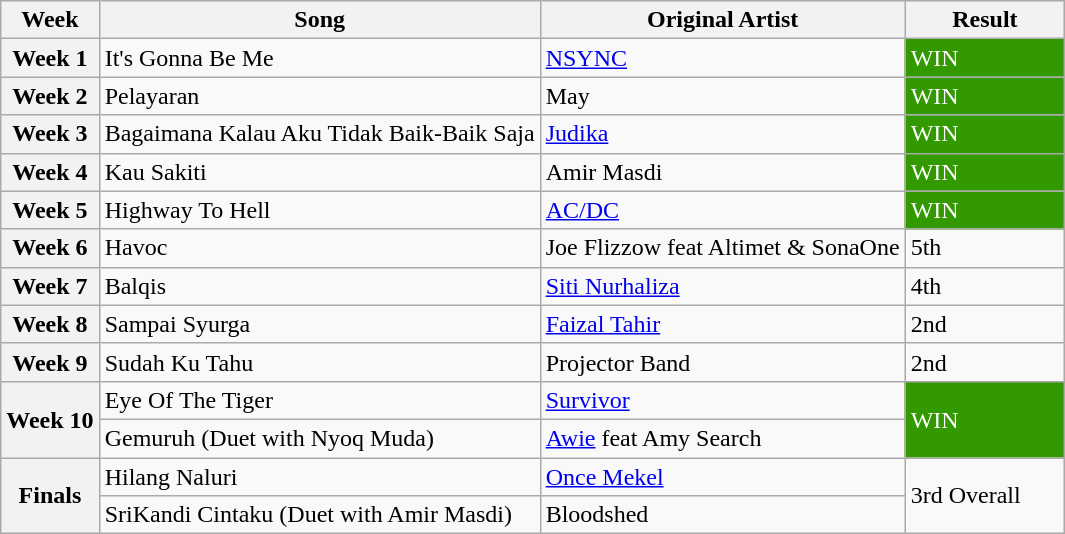<table class="wikitable">
<tr>
<th>Week</th>
<th>Song</th>
<th>Original Artist</th>
<th>Result</th>
</tr>
<tr>
<th>Week 1</th>
<td>It's Gonna Be Me</td>
<td><a href='#'>NSYNC</a></td>
<td rowspan="1" style="background-color: #339900; color: #ffffff;" width="15%">WIN</td>
</tr>
<tr>
<th>Week 2</th>
<td>Pelayaran</td>
<td>May</td>
<td rowspan="1" style="background-color: #339900; color: #ffffff;" width="15%">WIN</td>
</tr>
<tr>
<th>Week 3</th>
<td>Bagaimana Kalau Aku Tidak Baik-Baik Saja</td>
<td><a href='#'>Judika</a></td>
<td rowspan="1" style="background-color: #339900; color: #ffffff;" width="15%">WIN</td>
</tr>
<tr>
<th>Week 4</th>
<td>Kau Sakiti</td>
<td>Amir Masdi</td>
<td rowspan="1" style="background-color: #339900; color: #ffffff;" width="15%">WIN</td>
</tr>
<tr>
<th>Week 5</th>
<td>Highway To Hell</td>
<td><a href='#'>AC/DC</a></td>
<td rowspan="1" style="background-color: #339900; color: #ffffff;" width="15%">WIN</td>
</tr>
<tr>
<th>Week 6</th>
<td>Havoc</td>
<td>Joe Flizzow feat Altimet & SonaOne</td>
<td>5th</td>
</tr>
<tr>
<th>Week 7</th>
<td>Balqis</td>
<td><a href='#'>Siti Nurhaliza</a></td>
<td>4th</td>
</tr>
<tr>
<th>Week 8</th>
<td>Sampai Syurga</td>
<td><a href='#'>Faizal Tahir</a></td>
<td>2nd</td>
</tr>
<tr>
<th>Week 9</th>
<td>Sudah Ku Tahu</td>
<td>Projector Band</td>
<td>2nd</td>
</tr>
<tr>
<th rowspan="2">Week 10</th>
<td>Eye Of The Tiger</td>
<td><a href='#'>Survivor</a></td>
<td rowspan="2" style="background-color: #339900; color: #ffffff;" width="15%">WIN</td>
</tr>
<tr>
<td>Gemuruh (Duet with Nyoq Muda)</td>
<td><a href='#'>Awie</a> feat Amy Search</td>
</tr>
<tr>
<th rowspan="2">Finals</th>
<td>Hilang Naluri</td>
<td><a href='#'>Once Mekel</a></td>
<td rowspan="2">3rd Overall</td>
</tr>
<tr>
<td>SriKandi Cintaku (Duet with Amir Masdi)</td>
<td>Bloodshed</td>
</tr>
</table>
